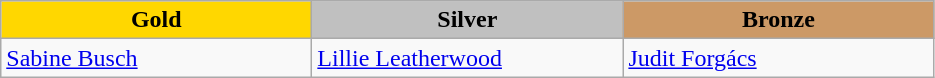<table class="wikitable" style="text-align:left">
<tr align="center">
<td width=200 bgcolor=gold><strong>Gold</strong></td>
<td width=200 bgcolor=silver><strong>Silver</strong></td>
<td width=200 bgcolor=CC9966><strong>Bronze</strong></td>
</tr>
<tr>
<td><a href='#'>Sabine Busch</a><br><em></em></td>
<td><a href='#'>Lillie Leatherwood</a><br><em></em></td>
<td><a href='#'>Judit Forgács</a><br><em></em></td>
</tr>
</table>
